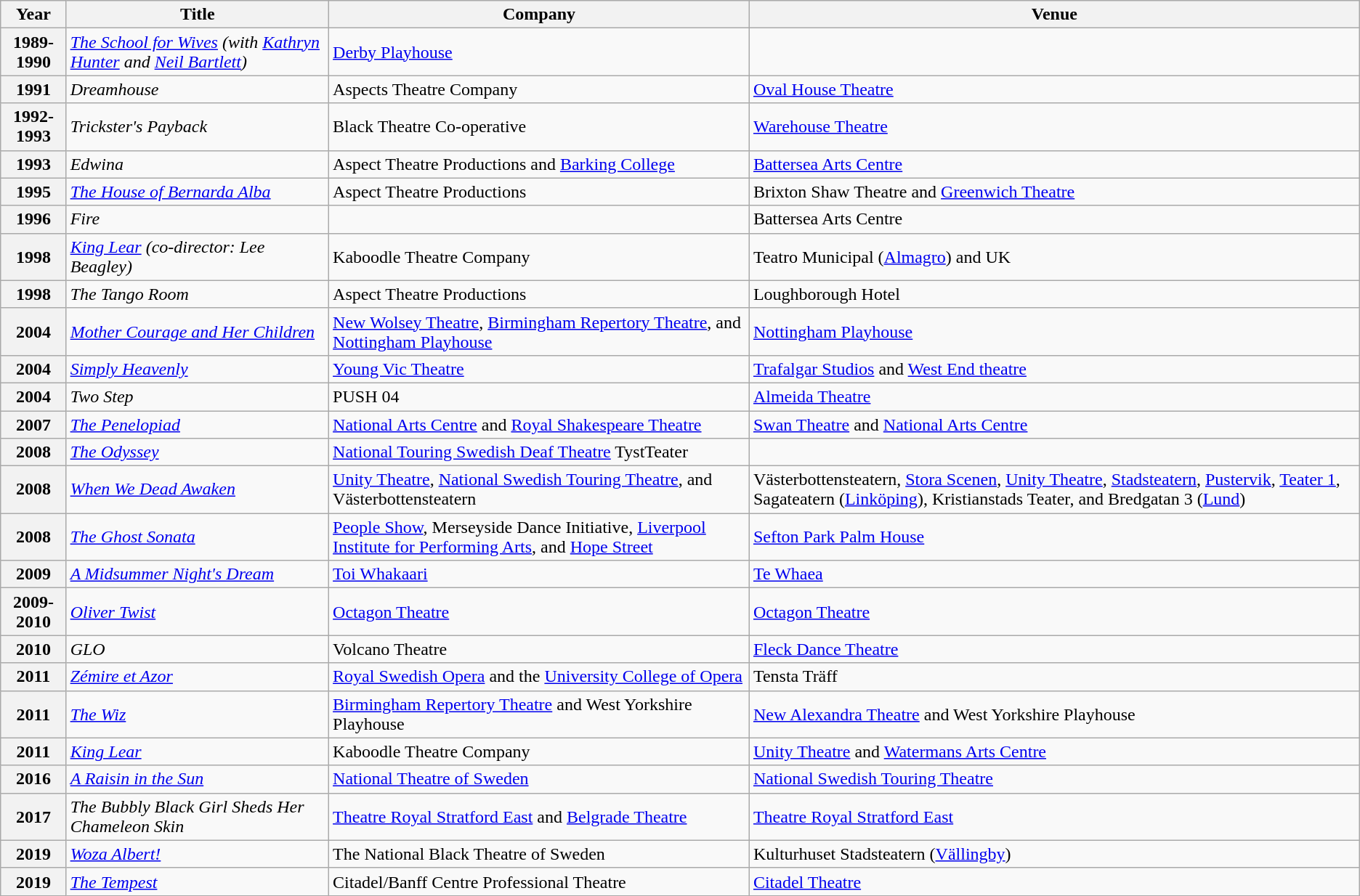<table class="wikitable plainrowheaders sortable">
<tr>
<th scope="col">Year</th>
<th scope="col">Title</th>
<th scope="col">Company</th>
<th scope="col">Venue</th>
</tr>
<tr>
<th scope="row">1989-1990</th>
<td><em><a href='#'>The School for Wives</a></em> <em>(with <a href='#'>Kathryn Hunter</a> and <a href='#'>Neil Bartlett</a>)</em></td>
<td><a href='#'>Derby Playhouse</a></td>
<td></td>
</tr>
<tr>
<th scope="row">1991</th>
<td><em>Dreamhouse</em></td>
<td>Aspects Theatre Company</td>
<td><a href='#'>Oval House Theatre</a></td>
</tr>
<tr>
<th scope="row">1992-1993</th>
<td><em>Trickster's Payback</em></td>
<td>Black Theatre Co-operative</td>
<td><a href='#'>Warehouse Theatre</a></td>
</tr>
<tr>
<th scope="row">1993</th>
<td><em>Edwina</em></td>
<td>Aspect Theatre Productions and <a href='#'>Barking College</a></td>
<td><a href='#'>Battersea Arts Centre</a></td>
</tr>
<tr>
<th scope="row">1995</th>
<td><em><a href='#'>The House of Bernarda Alba</a></em></td>
<td>Aspect Theatre Productions</td>
<td>Brixton Shaw Theatre and <a href='#'>Greenwich Theatre</a></td>
</tr>
<tr>
<th scope="row">1996</th>
<td><em>Fire</em></td>
<td></td>
<td>Battersea Arts Centre</td>
</tr>
<tr>
<th scope="row">1998</th>
<td><em><a href='#'>King Lear</a></em> <em>(co-director: Lee Beagley)</em></td>
<td>Kaboodle Theatre Company</td>
<td>Teatro Municipal (<a href='#'>Almagro</a>) and UK</td>
</tr>
<tr>
<th scope="row">1998</th>
<td><em>The Tango Room</em></td>
<td>Aspect Theatre Productions</td>
<td>Loughborough Hotel</td>
</tr>
<tr>
<th scope="row">2004</th>
<td><em><a href='#'>Mother Courage and Her Children</a></em></td>
<td><a href='#'>New Wolsey Theatre</a>, <a href='#'>Birmingham Repertory Theatre</a>, and <a href='#'>Nottingham Playhouse</a></td>
<td><a href='#'>Nottingham Playhouse</a></td>
</tr>
<tr>
<th scope="row">2004</th>
<td><em><a href='#'>Simply Heavenly</a></em></td>
<td><a href='#'>Young Vic Theatre</a></td>
<td><a href='#'>Trafalgar Studios</a> and <a href='#'>West End theatre</a></td>
</tr>
<tr>
<th scope="row">2004</th>
<td><em>Two Step</em></td>
<td>PUSH 04</td>
<td><a href='#'>Almeida Theatre</a></td>
</tr>
<tr>
<th scope="row">2007</th>
<td><em><a href='#'>The Penelopiad</a></em></td>
<td><a href='#'>National Arts Centre</a> and <a href='#'>Royal Shakespeare Theatre</a></td>
<td><a href='#'>Swan Theatre</a> and <a href='#'>National Arts Centre</a></td>
</tr>
<tr>
<th scope="row">2008</th>
<td><em><a href='#'>The Odyssey</a></em></td>
<td><a href='#'>National Touring Swedish Deaf Theatre</a> TystTeater</td>
<td></td>
</tr>
<tr>
<th scope="row">2008</th>
<td><em><a href='#'>When We Dead Awaken</a></em></td>
<td><a href='#'>Unity Theatre</a>, <a href='#'>National Swedish Touring Theatre</a>, and Västerbottensteatern</td>
<td>Västerbottensteatern, <a href='#'>Stora Scenen</a>, <a href='#'>Unity Theatre</a>, <a href='#'>Stadsteatern</a>, <a href='#'>Pustervik</a>, <a href='#'>Teater 1</a>, Sagateatern (<a href='#'>Linköping</a>), Kristianstads Teater, and  Bredgatan 3 (<a href='#'>Lund</a>)</td>
</tr>
<tr>
<th scope="row">2008</th>
<td><em><a href='#'>The Ghost Sonata</a></em></td>
<td><a href='#'>People Show</a>, Merseyside Dance Initiative, <a href='#'>Liverpool Institute for Performing Arts</a>, and <a href='#'>Hope Street</a></td>
<td><a href='#'>Sefton Park Palm House</a></td>
</tr>
<tr>
<th scope="row">2009</th>
<td><em><a href='#'>A Midsummer Night's Dream</a></em></td>
<td><a href='#'>Toi Whakaari</a></td>
<td><a href='#'>Te Whaea</a></td>
</tr>
<tr>
<th scope="row">2009-2010</th>
<td><em><a href='#'>Oliver Twist</a></em></td>
<td><a href='#'>Octagon Theatre</a></td>
<td><a href='#'>Octagon Theatre</a></td>
</tr>
<tr>
<th scope="row">2010</th>
<td><em>GLO</em></td>
<td>Volcano Theatre</td>
<td><a href='#'>Fleck Dance Theatre</a></td>
</tr>
<tr>
<th scope="row">2011</th>
<td><em><a href='#'>Zémire et Azor</a></em></td>
<td><a href='#'>Royal Swedish Opera</a> and the <a href='#'>University College of Opera</a></td>
<td>Tensta Träff</td>
</tr>
<tr>
<th scope="row">2011</th>
<td><em><a href='#'>The Wiz</a></em></td>
<td><a href='#'>Birmingham Repertory Theatre</a> and West Yorkshire Playhouse</td>
<td><a href='#'>New Alexandra Theatre</a> and West Yorkshire Playhouse</td>
</tr>
<tr>
<th scope="row">2011</th>
<td><em><a href='#'>King Lear</a></em></td>
<td>Kaboodle Theatre Company</td>
<td><a href='#'>Unity Theatre</a> and <a href='#'>Watermans Arts Centre</a></td>
</tr>
<tr>
<th scope="row">2016</th>
<td><em><a href='#'>A Raisin in the Sun</a></em></td>
<td><a href='#'>National Theatre of Sweden</a></td>
<td><a href='#'>National Swedish Touring Theatre</a></td>
</tr>
<tr>
<th scope="row">2017</th>
<td><em>The Bubbly Black Girl Sheds Her Chameleon Skin</em></td>
<td><a href='#'>Theatre Royal Stratford East</a> and <a href='#'>Belgrade Theatre</a></td>
<td><a href='#'>Theatre Royal Stratford East</a></td>
</tr>
<tr>
<th scope="row">2019</th>
<td><em><a href='#'>Woza Albert!</a></em></td>
<td>The National Black Theatre of Sweden</td>
<td>Kulturhuset Stadsteatern (<a href='#'>Vällingby</a>)</td>
</tr>
<tr>
<th scope="row">2019</th>
<td><em><a href='#'>The Tempest</a></em></td>
<td>Citadel/Banff Centre Professional Theatre</td>
<td><a href='#'>Citadel Theatre</a></td>
</tr>
</table>
